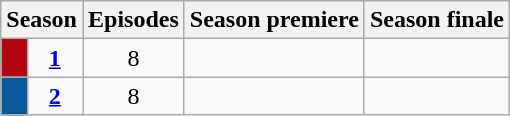<table class="wikitable">
<tr>
<th colspan="2">Season</th>
<th>Episodes</th>
<th>Season premiere</th>
<th>Season finale</th>
</tr>
<tr>
<td style="background:#B30713; height:5px;"></td>
<td style="text-align:center;"><strong><a href='#'>1</a></strong></td>
<td style="text-align:center;">8</td>
<td style="text-align:center;"></td>
<td style="text-align:center;"></td>
</tr>
<tr>
<td style="background:#065B9C; height:5px;"></td>
<td style="text-align:center;"><strong><a href='#'>2</a></strong></td>
<td style="text-align:center;">8</td>
<td style="text-align:center;"></td>
<td style="text-align:center;"></td>
</tr>
</table>
